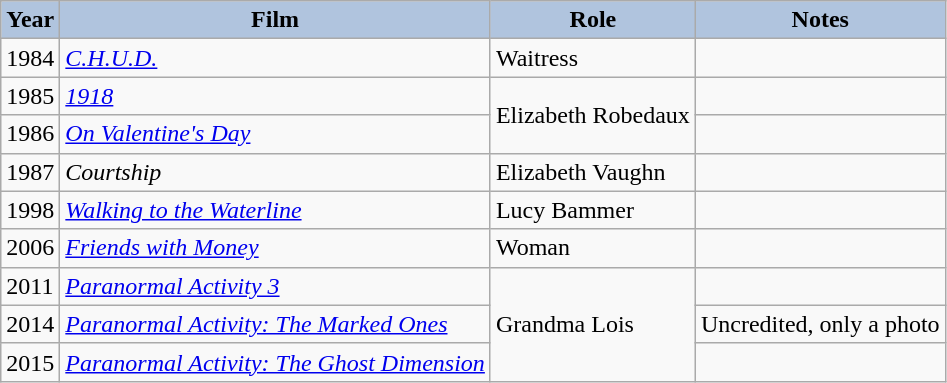<table class=wikitable>
<tr style="text-align:center;">
<th style="background:#B0C4DE;">Year</th>
<th style="background:#B0C4DE;">Film</th>
<th style="background:#B0C4DE;">Role</th>
<th style="background:#B0C4DE;">Notes</th>
</tr>
<tr>
<td>1984</td>
<td><em><a href='#'>C.H.U.D.</a></em></td>
<td>Waitress</td>
<td></td>
</tr>
<tr>
<td>1985</td>
<td><em><a href='#'>1918</a></em></td>
<td rowspan="2">Elizabeth Robedaux</td>
<td></td>
</tr>
<tr>
<td>1986</td>
<td><em><a href='#'>On Valentine's Day</a></em></td>
<td></td>
</tr>
<tr>
<td>1987</td>
<td><em>Courtship</em></td>
<td>Elizabeth Vaughn</td>
<td></td>
</tr>
<tr>
<td>1998</td>
<td><em><a href='#'>Walking to the Waterline</a></em></td>
<td>Lucy Bammer</td>
<td></td>
</tr>
<tr>
<td>2006</td>
<td><em><a href='#'>Friends with Money</a></em></td>
<td>Woman</td>
<td></td>
</tr>
<tr>
<td>2011</td>
<td><em><a href='#'>Paranormal Activity 3</a></em></td>
<td rowspan="3">Grandma Lois</td>
<td></td>
</tr>
<tr>
<td>2014</td>
<td><em><a href='#'>Paranormal Activity: The Marked Ones</a></em></td>
<td>Uncredited, only a photo</td>
</tr>
<tr>
<td>2015</td>
<td><em><a href='#'>Paranormal Activity: The Ghost Dimension</a></em></td>
<td></td>
</tr>
</table>
